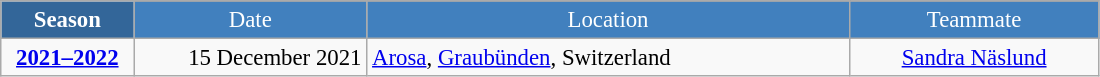<table class="wikitable"  style="font-size:95%; text-align:center; border:gray solid 1px; width:58%;">
<tr style="background:#369; color:white;">
<td rowspan="2" style="width:8%;"><strong>Season</strong></td>
</tr>
<tr style="background:#4180be; color:white;">
<td width="14%">Date</td>
<td width="29%">Location</td>
<td width="15%">Teammate</td>
</tr>
<tr>
<td rowspan="1" style="text-align:center;"><strong><a href='#'>2021–2022</a></strong></td>
<td align=right>15 December 2021</td>
<td align=left> <a href='#'>Arosa</a>, <a href='#'>Graubünden</a>, Switzerland</td>
<td><a href='#'>Sandra Näslund</a></td>
</tr>
</table>
